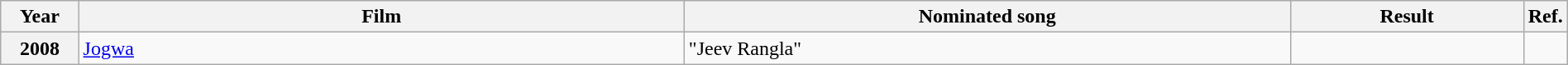<table class="wikitable plainrowheaders" width="100%" textcolor:#000;">
<tr>
<th scope="col" width=5%><strong>Year</strong></th>
<th scope="col" width=39%><strong>Film</strong></th>
<th scope="col" width=39%><strong>Nominated song</strong></th>
<th scope="col" width=15%><strong>Result</strong></th>
<th scope="col" width=2%><strong>Ref.</strong></th>
</tr>
<tr>
<th scope="row">2008</th>
<td><a href='#'>Jogwa</a></td>
<td>"Jeev Rangla"</td>
<td></td>
<td></td>
</tr>
</table>
